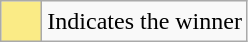<table class="wikitable">
<tr>
<td style="background:#FAEB86; height:20px; width:20px"></td>
<td>Indicates the winner</td>
</tr>
</table>
